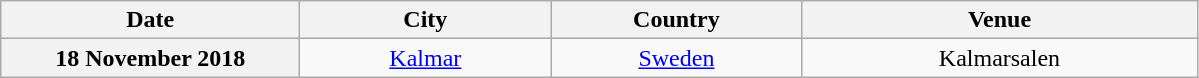<table class="wikitable plainrowheaders" style="text-align:center;">
<tr>
<th scope="col" style="width:12em;">Date</th>
<th scope="col" style="width:10em;">City</th>
<th scope="col" style="width:10em;">Country</th>
<th scope="col" style="width:16em;">Venue</th>
</tr>
<tr>
<th scope="row">18 November 2018</th>
<td><a href='#'>Kalmar</a></td>
<td><a href='#'>Sweden</a></td>
<td>Kalmarsalen</td>
</tr>
</table>
